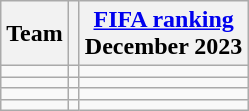<table class="wikitable sortable">
<tr>
<th>Team</th>
<th></th>
<th><a href='#'>FIFA ranking</a><br>December 2023</th>
</tr>
<tr>
<td></td>
<td></td>
<td></td>
</tr>
<tr>
<td></td>
<td></td>
<td></td>
</tr>
<tr>
<td></td>
<td></td>
<td></td>
</tr>
<tr>
<td></td>
<td></td>
<td></td>
</tr>
</table>
